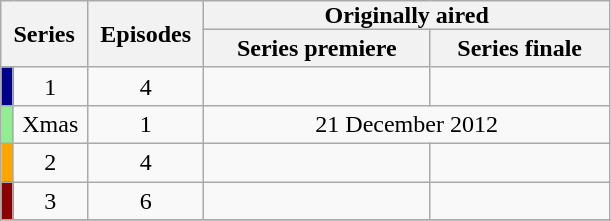<table class="wikitable plainrowheaders" style="text-align:center">
<tr>
<th scope="col" style="padding: 0px 8px" colspan="2" rowspan="2">Series</th>
<th scope="col" style="padding: 0px 8px" rowspan="2">Episodes</th>
<th scope="col" style="padding: 0px 80px" colspan="2">Originally aired</th>
</tr>
<tr>
<th scope="col">Series premiere</th>
<th scope="col">Series finale</th>
</tr>
<tr>
<td scope="row" style="background:darkblue;"></td>
<td>1</td>
<td>4</td>
<td></td>
<td></td>
</tr>
<tr>
<td scope="row" style="background:lightgreen;"></td>
<td>Xmas</td>
<td>1</td>
<td colspan="2">21 December 2012</td>
</tr>
<tr>
<td scope="row" style="background:orange;"></td>
<td>2</td>
<td>4</td>
<td></td>
<td></td>
</tr>
<tr>
<td scope="row" style="background:darkred;"></td>
<td>3</td>
<td>6</td>
<td></td>
<td></td>
</tr>
<tr>
</tr>
</table>
